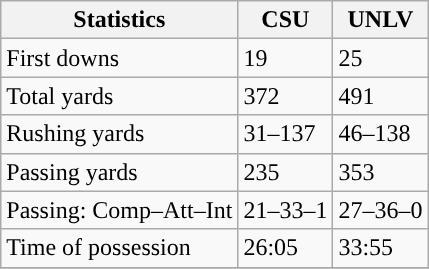<table class="wikitable" style="float: left;">
<tr>
<th>Statistics</th>
<th>CSU</th>
<th>UNLV</th>
</tr>
<tr>
<td>First downs</td>
<td>19</td>
<td>25</td>
</tr>
<tr>
<td>Total yards</td>
<td>372</td>
<td>491</td>
</tr>
<tr>
<td>Rushing yards</td>
<td>31–137</td>
<td>46–138</td>
</tr>
<tr>
<td>Passing yards</td>
<td>235</td>
<td>353</td>
</tr>
<tr>
<td>Passing: Comp–Att–Int</td>
<td>21–33–1</td>
<td>27–36–0</td>
</tr>
<tr>
<td>Time of possession</td>
<td>26:05</td>
<td>33:55</td>
</tr>
<tr>
</tr>
</table>
